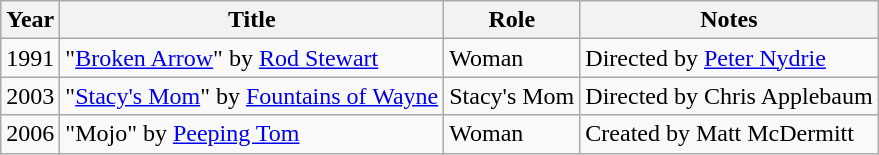<table class="wikitable">
<tr>
<th>Year</th>
<th>Title</th>
<th>Role</th>
<th>Notes</th>
</tr>
<tr>
<td>1991</td>
<td>"<a href='#'>Broken Arrow</a>" by <a href='#'>Rod Stewart</a></td>
<td>Woman</td>
<td>Directed by <a href='#'>Peter Nydrie</a></td>
</tr>
<tr>
<td>2003</td>
<td>"<a href='#'>Stacy's Mom</a>" by <a href='#'>Fountains of Wayne</a></td>
<td>Stacy's Mom</td>
<td>Directed by Chris Applebaum</td>
</tr>
<tr>
<td>2006</td>
<td>"Mojo" by <a href='#'>Peeping Tom</a></td>
<td>Woman</td>
<td>Created by Matt McDermitt</td>
</tr>
</table>
